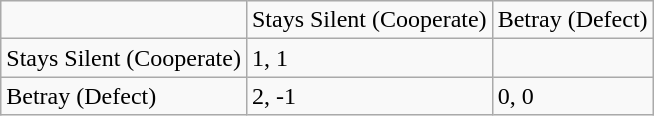<table class="wikitable">
<tr>
<td></td>
<td>Stays Silent (Cooperate)</td>
<td>Betray (Defect)</td>
</tr>
<tr>
<td>Stays Silent (Cooperate)</td>
<td>1, 1</td>
<td></td>
</tr>
<tr>
<td>Betray (Defect)</td>
<td>2, -1</td>
<td>0, 0</td>
</tr>
</table>
